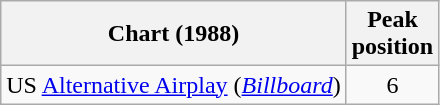<table class="wikitable sortable">
<tr>
<th>Chart (1988)</th>
<th>Peak<br>position</th>
</tr>
<tr>
<td>US <a href='#'>Alternative Airplay</a> (<em><a href='#'>Billboard</a></em>)</td>
<td align="center">6</td>
</tr>
</table>
